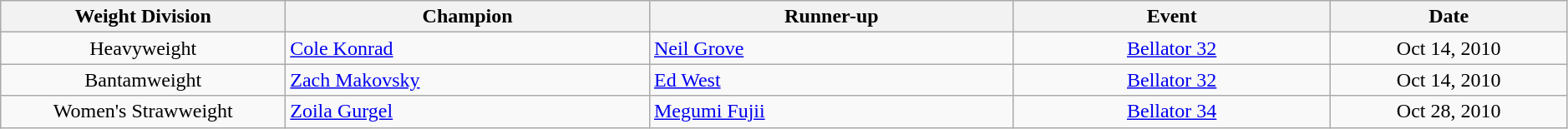<table class="wikitable" width="99%" style="text-align:center;">
<tr>
<th width="18%">Weight Division</th>
<th width="23%">Champion</th>
<th width="23%">Runner-up</th>
<th width="20%">Event</th>
<th width="15%">Date</th>
</tr>
<tr>
<td>Heavyweight</td>
<td align=left> <a href='#'>Cole Konrad</a></td>
<td align=left> <a href='#'>Neil Grove</a></td>
<td><a href='#'>Bellator 32</a></td>
<td>Oct 14, 2010</td>
</tr>
<tr>
<td>Bantamweight</td>
<td align=left> <a href='#'>Zach Makovsky</a></td>
<td align=left> <a href='#'>Ed West</a></td>
<td><a href='#'>Bellator 32</a></td>
<td>Oct 14, 2010</td>
</tr>
<tr>
<td>Women's Strawweight</td>
<td align=left> <a href='#'>Zoila Gurgel</a></td>
<td align=left> <a href='#'>Megumi Fujii</a></td>
<td><a href='#'>Bellator 34</a></td>
<td>Oct 28, 2010</td>
</tr>
</table>
